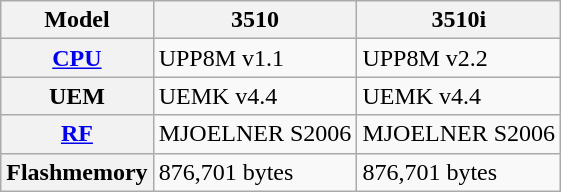<table class="wikitable">
<tr>
<th>Model</th>
<th>3510</th>
<th>3510i</th>
</tr>
<tr>
<th><a href='#'>CPU</a></th>
<td>UPP8M v1.1</td>
<td>UPP8M v2.2</td>
</tr>
<tr>
<th>UEM</th>
<td>UEMK v4.4</td>
<td>UEMK v4.4</td>
</tr>
<tr>
<th><a href='#'>RF</a></th>
<td>MJOELNER S2006</td>
<td>MJOELNER S2006</td>
</tr>
<tr>
<th>Flashmemory</th>
<td>876,701 bytes</td>
<td>876,701 bytes</td>
</tr>
</table>
